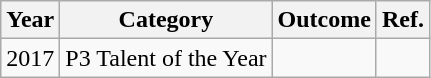<table class="wikitable">
<tr>
<th>Year</th>
<th>Category</th>
<th>Outcome</th>
<th>Ref.</th>
</tr>
<tr>
<td>2017</td>
<td>P3 Talent of the Year</td>
<td></td>
<td></td>
</tr>
</table>
